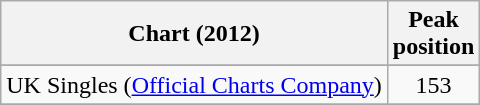<table class="wikitable sortable">
<tr>
<th>Chart (2012)</th>
<th>Peak<br>position</th>
</tr>
<tr>
</tr>
<tr>
<td>UK Singles (<a href='#'>Official Charts Company</a>)</td>
<td style="text-align:center;">153</td>
</tr>
<tr>
</tr>
</table>
